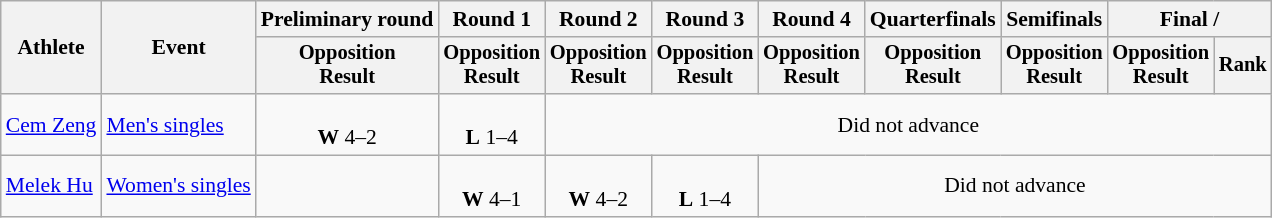<table class="wikitable" style="font-size:90%">
<tr>
<th rowspan="2">Athlete</th>
<th rowspan="2">Event</th>
<th>Preliminary round</th>
<th>Round 1</th>
<th>Round 2</th>
<th>Round 3</th>
<th>Round 4</th>
<th>Quarterfinals</th>
<th>Semifinals</th>
<th colspan=2>Final / </th>
</tr>
<tr style="font-size:95%">
<th>Opposition<br>Result</th>
<th>Opposition<br>Result</th>
<th>Opposition<br>Result</th>
<th>Opposition<br>Result</th>
<th>Opposition<br>Result</th>
<th>Opposition<br>Result</th>
<th>Opposition<br>Result</th>
<th>Opposition<br>Result</th>
<th>Rank</th>
</tr>
<tr align=center>
<td align=left><a href='#'>Cem Zeng</a></td>
<td align=left><a href='#'>Men's singles</a></td>
<td><br><strong>W</strong> 4–2</td>
<td><br> <strong>L</strong> 1–4</td>
<td colspan=7>Did not advance</td>
</tr>
<tr align=center>
<td align=left><a href='#'>Melek Hu</a></td>
<td align=left><a href='#'>Women's singles</a></td>
<td></td>
<td><br> <strong>W</strong> 4–1</td>
<td><br> <strong>W</strong> 4–2</td>
<td><br> <strong>L</strong> 1–4</td>
<td colspan=5>Did not advance</td>
</tr>
</table>
